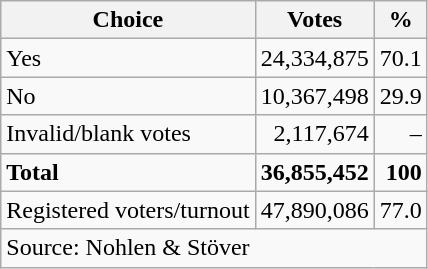<table class=wikitable style=text-align:right>
<tr>
<th>Choice</th>
<th>Votes</th>
<th>%</th>
</tr>
<tr>
<td align=left> Yes</td>
<td>24,334,875</td>
<td>70.1</td>
</tr>
<tr>
<td align=left>No</td>
<td>10,367,498</td>
<td>29.9</td>
</tr>
<tr>
<td align=left>Invalid/blank votes</td>
<td>2,117,674</td>
<td>–</td>
</tr>
<tr>
<td align=left><strong>Total</strong></td>
<td><strong>36,855,452</strong></td>
<td><strong>100</strong></td>
</tr>
<tr>
<td align=left>Registered voters/turnout</td>
<td>47,890,086</td>
<td>77.0</td>
</tr>
<tr>
<td align=left colspan=3>Source: Nohlen & Stöver</td>
</tr>
</table>
